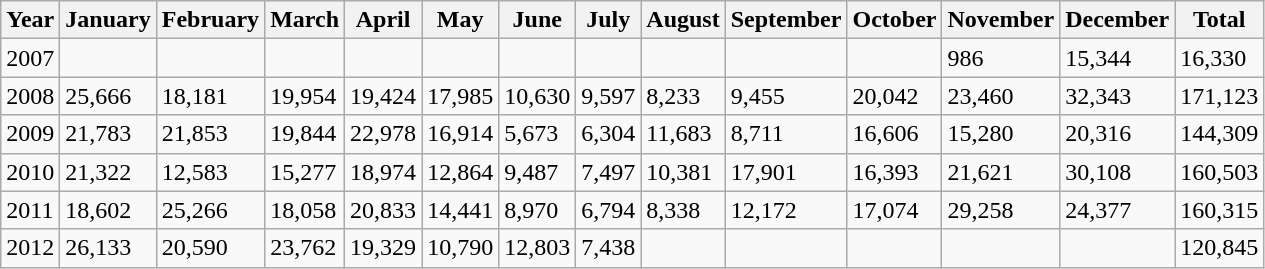<table class="wikitable">
<tr>
<th>Year</th>
<th>January</th>
<th>February</th>
<th>March</th>
<th>April</th>
<th>May</th>
<th>June</th>
<th>July</th>
<th>August</th>
<th>September</th>
<th>October</th>
<th>November</th>
<th>December</th>
<th>Total</th>
</tr>
<tr>
<td>2007</td>
<td></td>
<td></td>
<td></td>
<td></td>
<td></td>
<td></td>
<td></td>
<td></td>
<td></td>
<td></td>
<td>986</td>
<td>15,344</td>
<td>16,330</td>
</tr>
<tr>
<td>2008</td>
<td>25,666</td>
<td>18,181</td>
<td>19,954</td>
<td>19,424</td>
<td>17,985</td>
<td>10,630</td>
<td>9,597</td>
<td>8,233</td>
<td>9,455</td>
<td>20,042</td>
<td>23,460</td>
<td>32,343</td>
<td>171,123</td>
</tr>
<tr>
<td>2009</td>
<td>21,783</td>
<td>21,853</td>
<td>19,844</td>
<td>22,978</td>
<td>16,914</td>
<td>5,673</td>
<td>6,304</td>
<td>11,683</td>
<td>8,711</td>
<td>16,606</td>
<td>15,280</td>
<td>20,316</td>
<td>144,309</td>
</tr>
<tr>
<td>2010</td>
<td>21,322</td>
<td>12,583</td>
<td>15,277</td>
<td>18,974</td>
<td>12,864</td>
<td>9,487</td>
<td>7,497</td>
<td>10,381</td>
<td>17,901</td>
<td>16,393</td>
<td>21,621</td>
<td>30,108</td>
<td>160,503</td>
</tr>
<tr>
<td>2011</td>
<td>18,602</td>
<td>25,266</td>
<td>18,058</td>
<td>20,833</td>
<td>14,441</td>
<td>8,970</td>
<td>6,794</td>
<td>8,338</td>
<td>12,172</td>
<td>17,074</td>
<td>29,258</td>
<td>24,377</td>
<td>160,315</td>
</tr>
<tr>
<td>2012</td>
<td>26,133</td>
<td>20,590</td>
<td>23,762</td>
<td>19,329</td>
<td>10,790</td>
<td>12,803</td>
<td>7,438</td>
<td></td>
<td></td>
<td></td>
<td></td>
<td></td>
<td>120,845</td>
</tr>
</table>
